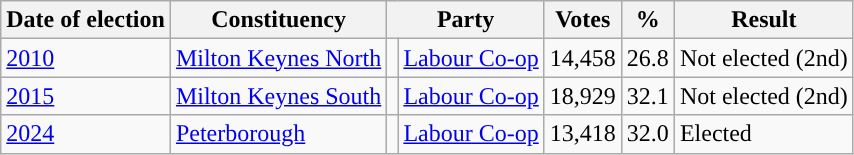<table class="wikitable">
<tr>
<th>Date of election</th>
<th>Constituency</th>
<th colspan="2">Party</th>
<th>Votes</th>
<th>%</th>
<th>Result</th>
</tr>
<tr>
<td><a href='#'>2010</a></td>
<td><a href='#'>Milton Keynes North</a></td>
<td style="background-color: "></td>
<td><a href='#'>Labour Co-op</a></td>
<td>14,458</td>
<td>26.8</td>
<td>Not elected (2nd)</td>
</tr>
<tr>
<td><a href='#'>2015</a></td>
<td><a href='#'>Milton Keynes South</a></td>
<td style="background-color: "></td>
<td><a href='#'>Labour Co-op</a></td>
<td>18,929</td>
<td>32.1</td>
<td>Not elected (2nd)</td>
</tr>
<tr>
<td><a href='#'>2024</a></td>
<td><a href='#'>Peterborough</a></td>
<td style="background-color: "></td>
<td><a href='#'>Labour Co-op</a></td>
<td>13,418</td>
<td>32.0</td>
<td>Elected</td>
</tr>
</table>
